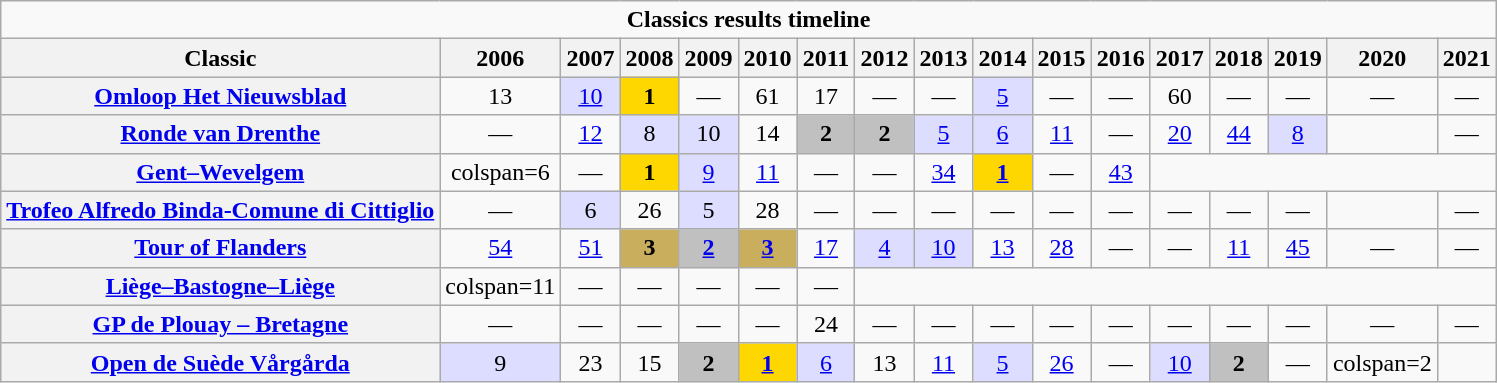<table class="wikitable plainrowheaders">
<tr>
<td colspan=20 align=center><strong>Classics results timeline</strong></td>
</tr>
<tr style="background:#EEEEEE;">
<th>Classic</th>
<th>2006</th>
<th>2007</th>
<th>2008</th>
<th>2009</th>
<th>2010</th>
<th>2011</th>
<th>2012</th>
<th>2013</th>
<th>2014</th>
<th>2015</th>
<th>2016</th>
<th>2017</th>
<th>2018</th>
<th>2019</th>
<th>2020</th>
<th>2021</th>
</tr>
<tr style="text-align:center;">
<th scope="row"><a href='#'>Omloop Het Nieuwsblad</a></th>
<td>13</td>
<td style="background:#ddf;"><a href='#'>10</a></td>
<td style="background:gold;"><strong>1</strong></td>
<td>—</td>
<td>61</td>
<td>17</td>
<td>—</td>
<td>—</td>
<td style="background:#ddf;"><a href='#'>5</a></td>
<td>—</td>
<td>—</td>
<td>60</td>
<td>—</td>
<td>—</td>
<td>—</td>
<td>—</td>
</tr>
<tr style="text-align:center;">
<th scope="row"><a href='#'>Ronde van Drenthe</a></th>
<td>—</td>
<td><a href='#'>12</a></td>
<td style="background:#ddf;">8</td>
<td style="background:#ddf;">10</td>
<td>14</td>
<td style="background:silver;"><strong>2</strong></td>
<td style="background:silver;"><strong>2</strong></td>
<td style="background:#ddf;"><a href='#'>5</a></td>
<td style="background:#ddf;"><a href='#'>6</a></td>
<td><a href='#'>11</a></td>
<td>—</td>
<td><a href='#'>20</a></td>
<td><a href='#'>44</a></td>
<td style="background:#ddf;"><a href='#'>8</a></td>
<td></td>
<td>—</td>
</tr>
<tr style="text-align:center;">
<th scope="row"><a href='#'>Gent–Wevelgem</a></th>
<td>colspan=6 </td>
<td>—</td>
<td style="background:gold;"><strong>1</strong></td>
<td style="background:#ddf;"><a href='#'>9</a></td>
<td><a href='#'>11</a></td>
<td>—</td>
<td>—</td>
<td><a href='#'>34</a></td>
<td style="background:gold;"><a href='#'><strong>1</strong></a></td>
<td>—</td>
<td><a href='#'>43</a></td>
</tr>
<tr style="text-align:center;">
<th scope="row"><a href='#'>Trofeo Alfredo Binda-Comune di Cittiglio</a></th>
<td>—</td>
<td style="background:#ddf;">6</td>
<td>26</td>
<td style="background:#ddf;">5</td>
<td>28</td>
<td>—</td>
<td>—</td>
<td>—</td>
<td>—</td>
<td>—</td>
<td>—</td>
<td>—</td>
<td>—</td>
<td>—</td>
<td></td>
<td>—</td>
</tr>
<tr style="text-align:center;">
<th scope="row"><a href='#'>Tour of Flanders</a></th>
<td><a href='#'>54</a></td>
<td><a href='#'>51</a></td>
<td style="background:#C9AE5D;"><strong>3</strong></td>
<td style="background:#C0C0C0;"><a href='#'><strong>2</strong></a></td>
<td style="background:#C9AE5D;"><a href='#'><strong>3</strong></a></td>
<td><a href='#'>17</a></td>
<td style="background:#ddf;"><a href='#'>4</a></td>
<td style="background:#ddf;"><a href='#'>10</a></td>
<td><a href='#'>13</a></td>
<td><a href='#'>28</a></td>
<td>—</td>
<td>—</td>
<td><a href='#'>11</a></td>
<td><a href='#'>45</a></td>
<td>—</td>
<td>—</td>
</tr>
<tr style="text-align:center;">
<th scope="row"><a href='#'>Liège–Bastogne–Liège</a></th>
<td>colspan=11 </td>
<td>—</td>
<td>—</td>
<td>—</td>
<td>—</td>
<td>—</td>
</tr>
<tr style="text-align:center;">
<th scope="row"><a href='#'>GP de Plouay – Bretagne</a></th>
<td>—</td>
<td>—</td>
<td>—</td>
<td>—</td>
<td>—</td>
<td>24</td>
<td>—</td>
<td>—</td>
<td>—</td>
<td>—</td>
<td>—</td>
<td>—</td>
<td>—</td>
<td>—</td>
<td>—</td>
<td>—</td>
</tr>
<tr style="text-align:center;">
<th scope="row"><a href='#'>Open de Suède Vårgårda</a></th>
<td style="background:#ddf;">9</td>
<td>23</td>
<td>15</td>
<td style="background:#C0C0C0;"><strong>2</strong></td>
<td style="background:gold;"><a href='#'><strong>1</strong></a></td>
<td style="background:#ddf;"><a href='#'>6</a></td>
<td>13</td>
<td><a href='#'>11</a></td>
<td style="background:#ddf;"><a href='#'>5</a></td>
<td><a href='#'>26</a></td>
<td>—</td>
<td style="background:#ddf;"><a href='#'>10</a></td>
<td style="background:#C0C0C0;"><strong>2</strong></td>
<td>—</td>
<td>colspan=2 </td>
</tr>
</table>
